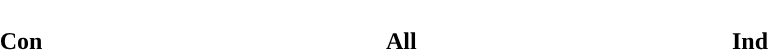<table style="width:60%; text-align:center;">
<tr style="color:white;">
<td style="background:"><strong>33</strong></td>
<td style="background:"><strong>6</strong></td>
<td style="background:"><strong>4</strong></td>
</tr>
<tr>
<td><span><strong>Con</strong></span></td>
<td><span><strong>All</strong></span></td>
<td><span><strong>Ind</strong></span></td>
</tr>
</table>
